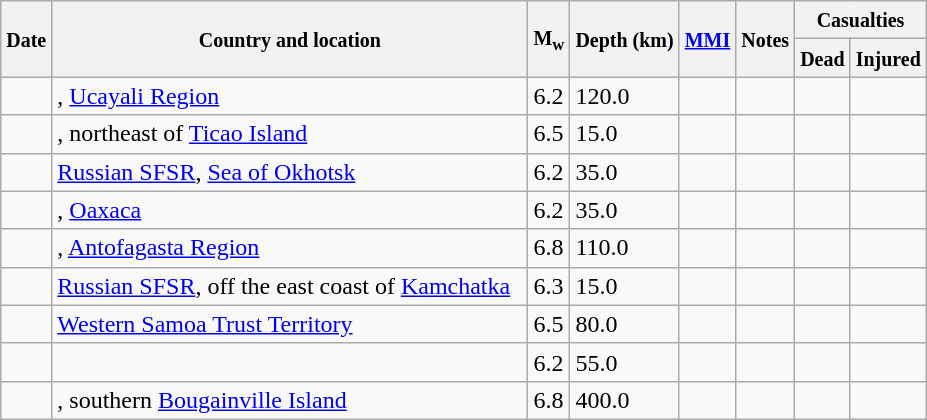<table class="wikitable sortable sort-under" style="border:1px black; margin-left:1em;">
<tr>
<th rowspan="2"><small>Date</small></th>
<th rowspan="2" style="width: 310px"><small>Country and location</small></th>
<th rowspan="2"><small>M<sub>w</sub></small></th>
<th rowspan="2"><small>Depth (km)</small></th>
<th rowspan="2"><small><a href='#'>MMI</a></small></th>
<th rowspan="2" class="unsortable"><small>Notes</small></th>
<th colspan="2"><small>Casualties</small></th>
</tr>
<tr>
<th><small>Dead</small></th>
<th><small>Injured</small></th>
</tr>
<tr>
<td></td>
<td>, <a href='#'>Ucayali Region</a></td>
<td>6.2</td>
<td>120.0</td>
<td></td>
<td></td>
<td></td>
<td></td>
</tr>
<tr>
<td></td>
<td>, northeast of <a href='#'>Ticao Island</a></td>
<td>6.5</td>
<td>15.0</td>
<td></td>
<td></td>
<td></td>
<td></td>
</tr>
<tr>
<td></td>
<td> <a href='#'>Russian SFSR</a>, <a href='#'>Sea of Okhotsk</a></td>
<td>6.2</td>
<td>35.0</td>
<td></td>
<td></td>
<td></td>
<td></td>
</tr>
<tr>
<td></td>
<td>, <a href='#'>Oaxaca</a></td>
<td>6.2</td>
<td>35.0</td>
<td></td>
<td></td>
<td></td>
<td></td>
</tr>
<tr>
<td></td>
<td>, <a href='#'>Antofagasta Region</a></td>
<td>6.8</td>
<td>110.0</td>
<td></td>
<td></td>
<td></td>
<td></td>
</tr>
<tr>
<td></td>
<td> <a href='#'>Russian SFSR</a>, off the east coast of <a href='#'>Kamchatka</a></td>
<td>6.3</td>
<td>15.0</td>
<td></td>
<td></td>
<td></td>
<td></td>
</tr>
<tr>
<td></td>
<td> <a href='#'>Western Samoa Trust Territory</a></td>
<td>6.5</td>
<td>80.0</td>
<td></td>
<td></td>
<td></td>
<td></td>
</tr>
<tr>
<td></td>
<td></td>
<td>6.2</td>
<td>55.0</td>
<td></td>
<td></td>
<td></td>
<td></td>
</tr>
<tr>
<td></td>
<td>, southern <a href='#'>Bougainville Island</a></td>
<td>6.8</td>
<td>400.0</td>
<td></td>
<td></td>
<td></td>
<td></td>
</tr>
</table>
